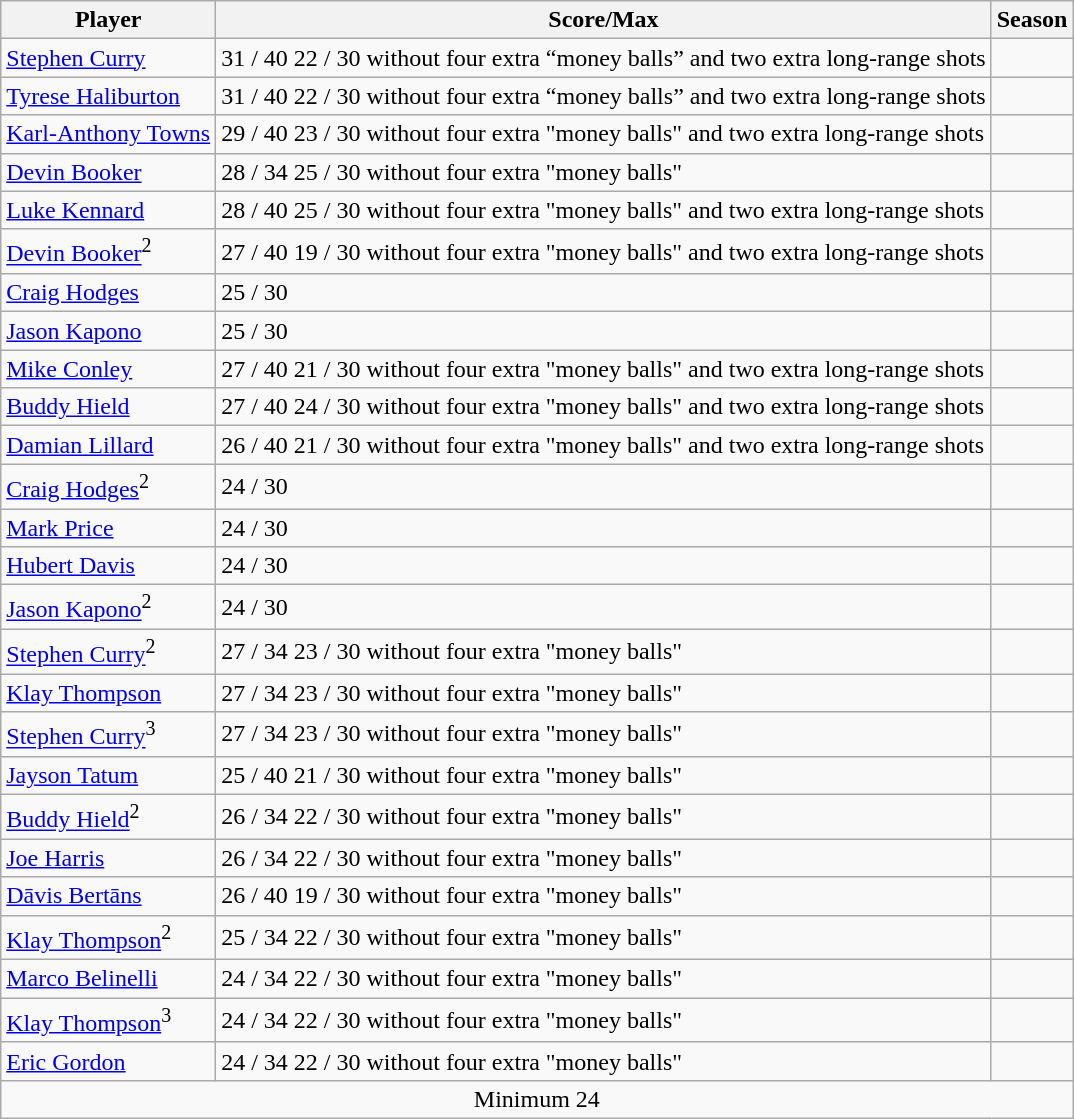<table class="wikitable">
<tr>
<th>Player</th>
<th>Score/Max</th>
<th>Season</th>
</tr>
<tr>
<td><a href='#'>Stephen Curry</a></td>
<td>31 / 40 22 / 30 without four extra “money balls” and two extra long-range shots</td>
<td><br></td>
</tr>
<tr>
<td><a href='#'>Tyrese Haliburton</a></td>
<td>31 / 40 22 / 30 without four extra “money balls” and two extra long-range shots</td>
<td></td>
</tr>
<tr>
<td><a href='#'>Karl-Anthony Towns</a></td>
<td>29 / 40 23 / 30 without four extra "money balls" and two extra long-range shots</td>
<td></td>
</tr>
<tr>
<td><a href='#'>Devin Booker</a></td>
<td>28 / 34 25 / 30 without four extra "money balls"</td>
<td></td>
</tr>
<tr>
<td><a href='#'>Luke Kennard</a></td>
<td>28 / 40 25 / 30 without four extra "money balls" and two extra long-range shots</td>
<td><br></td>
</tr>
<tr>
<td><a href='#'>Devin Booker</a><sup>2</sup></td>
<td>27 / 40 19 / 30 without four extra "money balls" and two extra long-range shots</td>
<td><br></td>
</tr>
<tr>
<td><a href='#'>Craig Hodges</a></td>
<td>25 / 30</td>
<td></td>
</tr>
<tr>
<td><a href='#'>Jason Kapono</a></td>
<td>25 / 30</td>
<td></td>
</tr>
<tr>
<td><a href='#'>Mike Conley</a></td>
<td>27 / 40 21 / 30 without four extra "money balls" and two extra long-range shots</td>
<td><br></td>
</tr>
<tr>
<td><a href='#'>Buddy Hield</a></td>
<td>27 / 40 24 / 30 without four extra "money balls" and two extra long-range shots</td>
<td><br></td>
</tr>
<tr>
<td><a href='#'>Damian Lillard</a></td>
<td>26 / 40 21 / 30 without four extra "money balls" and two extra long-range shots</td>
<td><br></td>
</tr>
<tr>
<td><a href='#'>Craig Hodges</a><sup>2</sup></td>
<td>24 / 30</td>
<td></td>
</tr>
<tr>
<td><a href='#'>Mark Price</a></td>
<td>24 / 30</td>
<td></td>
</tr>
<tr>
<td><a href='#'>Hubert Davis</a></td>
<td>24 / 30</td>
<td></td>
</tr>
<tr>
<td><a href='#'>Jason Kapono</a><sup>2</sup></td>
<td>24 / 30</td>
<td></td>
</tr>
<tr>
<td><a href='#'>Stephen Curry</a><sup>2</sup></td>
<td>27 / 34 23 / 30 without four extra "money balls"</td>
<td></td>
</tr>
<tr>
<td><a href='#'>Klay Thompson</a></td>
<td>27 / 34 23 / 30 without four extra "money balls"</td>
<td></td>
</tr>
<tr>
<td><a href='#'>Stephen Curry</a><sup>3</sup></td>
<td>27 / 34 23 / 30 without four extra "money balls"</td>
<td></td>
</tr>
<tr>
<td><a href='#'>Jayson Tatum</a></td>
<td>25 / 40 21 / 30 without four extra "money balls"</td>
<td><br></td>
</tr>
<tr>
<td><a href='#'>Buddy Hield</a><sup>2</sup></td>
<td>26 / 34 22 / 30 without four extra "money balls"</td>
<td><br></td>
</tr>
<tr>
<td><a href='#'>Joe Harris</a></td>
<td>26 / 34 22 / 30 without four extra "money balls"</td>
<td><br></td>
</tr>
<tr>
<td><a href='#'>Dāvis Bertāns</a></td>
<td>26 / 40 19 / 30 without four extra "money balls"</td>
<td><br></td>
</tr>
<tr>
<td><a href='#'>Klay Thompson</a><sup>2</sup></td>
<td>25 / 34    22 / 30 without four extra "money balls"</td>
<td></td>
</tr>
<tr>
<td><a href='#'>Marco Belinelli</a></td>
<td>24 / 34 22 / 30 without four extra "money balls"</td>
<td></td>
</tr>
<tr>
<td><a href='#'>Klay Thompson</a><sup>3</sup></td>
<td>24 / 34 22 / 30 without four extra "money balls"</td>
<td></td>
</tr>
<tr>
<td><a href='#'>Eric Gordon</a></td>
<td>24 / 34 22 / 30 without four extra "money balls"</td>
<td></td>
</tr>
<tr>
<td colspan=3 style="text-align:center;">Minimum 24</td>
</tr>
</table>
